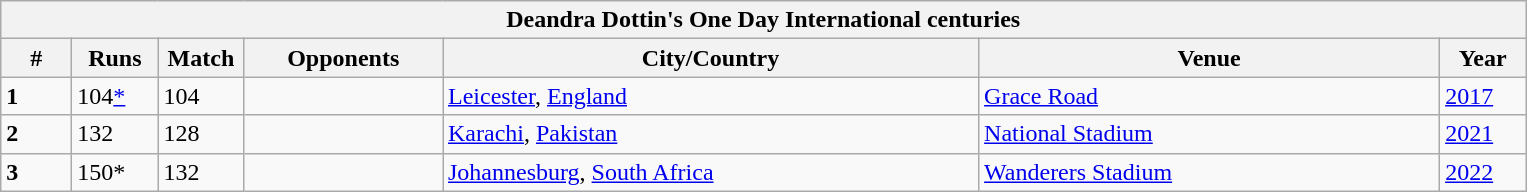<table class="wikitable">
<tr>
<th colspan="7">Deandra Dottin's One Day International centuries</th>
</tr>
<tr>
<th style="width:40px;">#</th>
<th style="width:50px;">Runs</th>
<th style="width:50px;">Match</th>
<th style="width:125px;">Opponents</th>
<th style="width:350px;">City/Country</th>
<th style="width:300px;">Venue</th>
<th style="width:50px;">Year</th>
</tr>
<tr>
<td><strong>1</strong></td>
<td>104<a href='#'>*</a></td>
<td>104</td>
<td></td>
<td> <a href='#'>Leicester</a>, <a href='#'>England</a></td>
<td><a href='#'>Grace Road</a></td>
<td><a href='#'>2017</a></td>
</tr>
<tr>
<td><strong>2</strong></td>
<td>132</td>
<td>128</td>
<td></td>
<td> <a href='#'>Karachi</a>, <a href='#'>Pakistan</a></td>
<td><a href='#'>National Stadium</a></td>
<td><a href='#'>2021</a></td>
</tr>
<tr>
<td><strong>3</strong></td>
<td>150*</td>
<td>132</td>
<td></td>
<td> <a href='#'>Johannesburg</a>, <a href='#'>South Africa</a></td>
<td><a href='#'>Wanderers Stadium</a></td>
<td><a href='#'>2022</a></td>
</tr>
</table>
